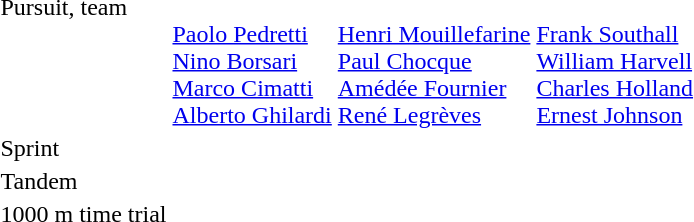<table>
<tr valign="top">
<td>Pursuit, team<br></td>
<td><br><a href='#'>Paolo Pedretti</a><br><a href='#'>Nino Borsari</a><br><a href='#'>Marco Cimatti</a><br><a href='#'>Alberto Ghilardi</a></td>
<td><br><a href='#'>Henri Mouillefarine</a><br><a href='#'>Paul Chocque</a><br><a href='#'>Amédée Fournier</a><br><a href='#'>René Legrèves</a></td>
<td><br><a href='#'>Frank Southall</a><br><a href='#'>William Harvell</a><br><a href='#'>Charles Holland</a><br><a href='#'>Ernest Johnson</a></td>
</tr>
<tr>
<td>Sprint<br></td>
<td></td>
<td></td>
<td></td>
</tr>
<tr>
<td>Tandem<br></td>
<td></td>
<td></td>
<td></td>
</tr>
<tr>
<td>1000 m time trial<br></td>
<td></td>
<td></td>
<td></td>
</tr>
</table>
